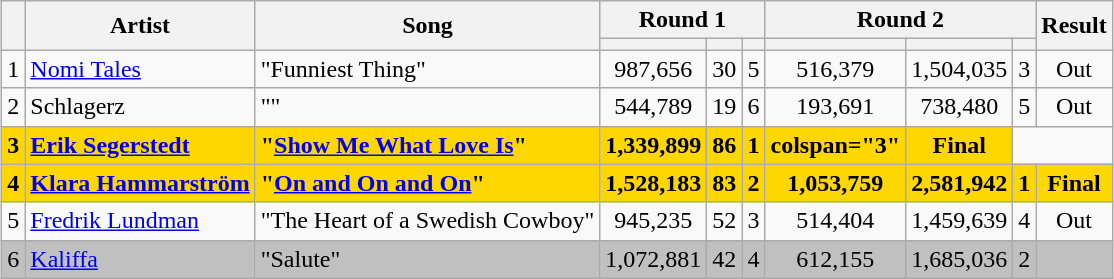<table class="sortable wikitable" style="margin: 1em auto 1em auto; text-align:center;">
<tr>
<th rowspan="2"></th>
<th rowspan="2">Artist</th>
<th rowspan="2">Song</th>
<th colspan="3">Round 1</th>
<th colspan="3">Round 2</th>
<th rowspan="2" class="unsortable">Result</th>
</tr>
<tr>
<th></th>
<th></th>
<th></th>
<th></th>
<th></th>
<th></th>
</tr>
<tr>
<td>1</td>
<td align="left"><a href='#'>Nomi Tales</a></td>
<td align="left">"Funniest Thing"</td>
<td>987,656</td>
<td>30</td>
<td>5</td>
<td>516,379</td>
<td>1,504,035</td>
<td>3</td>
<td>Out</td>
</tr>
<tr>
<td>2</td>
<td align="left">Schlagerz</td>
<td align="left">""</td>
<td>544,789</td>
<td>19</td>
<td>6</td>
<td>193,691</td>
<td>738,480</td>
<td>5</td>
<td>Out</td>
</tr>
<tr style="background:gold; font-weight:bold;">
<td>3</td>
<td align="left"><a href='#'>Erik Segerstedt</a></td>
<td align="left">"<a href='#'>Show Me What Love Is</a>"</td>
<td>1,339,899</td>
<td>86</td>
<td>1</td>
<td>colspan="3" </td>
<td>Final</td>
</tr>
<tr style="background:gold; font-weight:bold;">
<td>4</td>
<td align="left"><a href='#'>Klara Hammarström</a></td>
<td align="left">"<a href='#'>On and On and On</a>"</td>
<td>1,528,183</td>
<td>83</td>
<td>2</td>
<td>1,053,759</td>
<td>2,581,942</td>
<td>1</td>
<td>Final</td>
</tr>
<tr>
<td>5</td>
<td align="left"><a href='#'>Fredrik Lundman</a></td>
<td align="left">"The Heart of a Swedish Cowboy"</td>
<td>945,235</td>
<td>52</td>
<td>3</td>
<td>514,404</td>
<td>1,459,639</td>
<td>4</td>
<td>Out</td>
</tr>
<tr style="background:silver;">
<td>6</td>
<td align="left"><a href='#'>Kaliffa</a></td>
<td align="left">"Salute"</td>
<td>1,072,881</td>
<td>42</td>
<td>4</td>
<td>612,155</td>
<td>1,685,036</td>
<td>2</td>
<td><strong></strong></td>
</tr>
</table>
